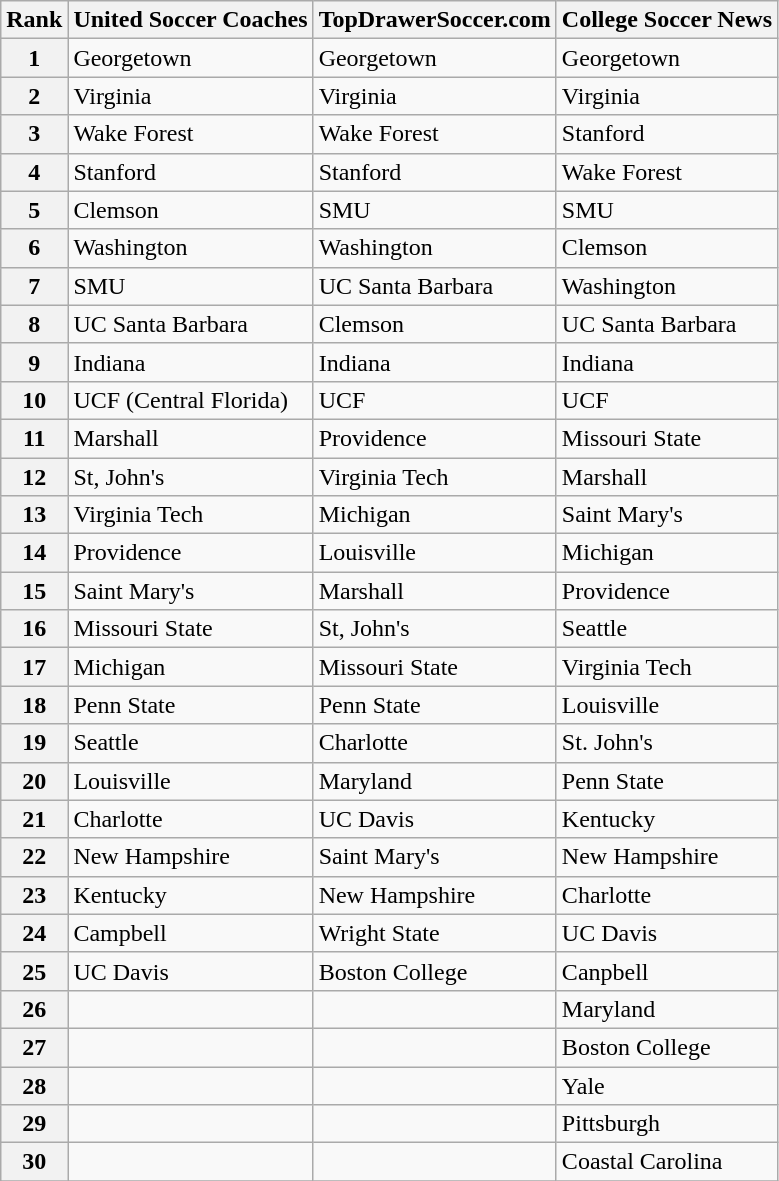<table class="wikitable">
<tr>
<th>Rank</th>
<th>United Soccer Coaches </th>
<th>TopDrawerSoccer.com </th>
<th>College Soccer News </th>
</tr>
<tr>
<th>1</th>
<td>Georgetown</td>
<td>Georgetown</td>
<td>Georgetown</td>
</tr>
<tr>
<th>2</th>
<td>Virginia</td>
<td>Virginia</td>
<td>Virginia</td>
</tr>
<tr>
<th>3</th>
<td>Wake Forest</td>
<td>Wake Forest</td>
<td>Stanford</td>
</tr>
<tr>
<th>4</th>
<td>Stanford</td>
<td>Stanford</td>
<td>Wake Forest</td>
</tr>
<tr>
<th>5</th>
<td>Clemson</td>
<td>SMU</td>
<td>SMU</td>
</tr>
<tr>
<th>6</th>
<td>Washington</td>
<td>Washington</td>
<td>Clemson</td>
</tr>
<tr>
<th>7</th>
<td>SMU</td>
<td>UC Santa Barbara</td>
<td>Washington</td>
</tr>
<tr>
<th>8</th>
<td>UC Santa Barbara</td>
<td>Clemson</td>
<td>UC Santa Barbara</td>
</tr>
<tr>
<th>9</th>
<td>Indiana</td>
<td>Indiana</td>
<td>Indiana</td>
</tr>
<tr>
<th>10</th>
<td>UCF (Central Florida)</td>
<td>UCF</td>
<td>UCF</td>
</tr>
<tr>
<th>11</th>
<td>Marshall</td>
<td>Providence</td>
<td>Missouri State</td>
</tr>
<tr>
<th>12</th>
<td>St, John's</td>
<td>Virginia Tech</td>
<td>Marshall</td>
</tr>
<tr>
<th>13</th>
<td>Virginia Tech</td>
<td>Michigan</td>
<td>Saint Mary's</td>
</tr>
<tr>
<th>14</th>
<td>Providence</td>
<td>Louisville</td>
<td>Michigan</td>
</tr>
<tr>
<th>15</th>
<td>Saint Mary's</td>
<td>Marshall</td>
<td>Providence</td>
</tr>
<tr>
<th>16</th>
<td>Missouri State</td>
<td>St, John's</td>
<td>Seattle</td>
</tr>
<tr>
<th>17</th>
<td>Michigan</td>
<td>Missouri State</td>
<td>Virginia Tech</td>
</tr>
<tr>
<th>18</th>
<td>Penn State</td>
<td>Penn State</td>
<td>Louisville</td>
</tr>
<tr>
<th>19</th>
<td>Seattle</td>
<td>Charlotte</td>
<td>St. John's</td>
</tr>
<tr>
<th>20</th>
<td>Louisville</td>
<td>Maryland</td>
<td>Penn State</td>
</tr>
<tr>
<th>21</th>
<td>Charlotte</td>
<td>UC Davis</td>
<td>Kentucky</td>
</tr>
<tr>
<th>22</th>
<td>New Hampshire</td>
<td>Saint Mary's</td>
<td>New Hampshire</td>
</tr>
<tr>
<th>23</th>
<td>Kentucky</td>
<td>New Hampshire</td>
<td>Charlotte</td>
</tr>
<tr>
<th>24</th>
<td>Campbell</td>
<td>Wright State</td>
<td>UC Davis</td>
</tr>
<tr>
<th>25</th>
<td>UC Davis</td>
<td>Boston College</td>
<td>Canpbell</td>
</tr>
<tr>
<th>26</th>
<td></td>
<td></td>
<td>Maryland</td>
</tr>
<tr>
<th>27</th>
<td></td>
<td></td>
<td>Boston College</td>
</tr>
<tr>
<th>28</th>
<td></td>
<td></td>
<td>Yale</td>
</tr>
<tr>
<th>29</th>
<td></td>
<td></td>
<td>Pittsburgh</td>
</tr>
<tr>
<th>30</th>
<td></td>
<td></td>
<td>Coastal Carolina</td>
</tr>
<tr>
</tr>
</table>
